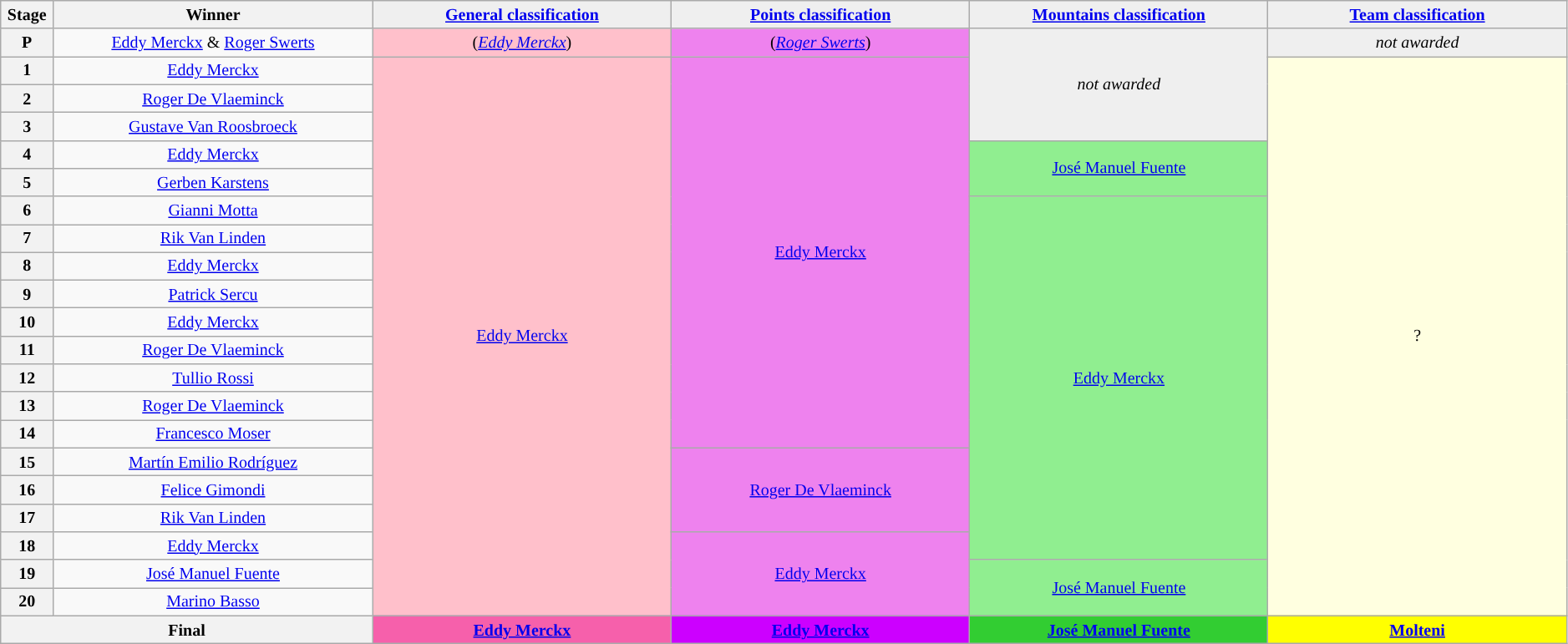<table class="wikitable" style="text-align: center; font-size:smaller;">
<tr style="background:#efefef;">
<th style="width:1%;">Stage</th>
<th style="width:15%;">Winner</th>
<th style="background:#efefef; width:14%;"><a href='#'>General classification</a><br></th>
<th style="background:#efefef; width:14%;"><a href='#'>Points classification</a><br></th>
<th style="background:#efefef; width:14%;"><a href='#'>Mountains classification</a><br></th>
<th style="background:#efefef; width:14%;"><a href='#'>Team classification</a></th>
</tr>
<tr>
<th>P</th>
<td><a href='#'>Eddy Merckx</a> & <a href='#'>Roger Swerts</a></td>
<td style="background:pink;">(<em><a href='#'>Eddy Merckx</a></em>)</td>
<td style="background:violet;">(<em><a href='#'>Roger Swerts</a></em>)</td>
<td style="background:#EFEFEF;" rowspan="4"><em>not awarded</em></td>
<td style="background:#EFEFEF;" rowspan="1"><em>not awarded</em></td>
</tr>
<tr>
<th>1</th>
<td><a href='#'>Eddy Merckx</a></td>
<td style="background:pink;" rowspan="20"><a href='#'>Eddy Merckx</a></td>
<td style="background:violet;"  rowspan="14"><a href='#'>Eddy Merckx</a></td>
<td rowspan="20" style="background:lightyellow;">?</td>
</tr>
<tr>
<th>2</th>
<td><a href='#'>Roger De Vlaeminck</a></td>
</tr>
<tr>
<th>3</th>
<td><a href='#'>Gustave Van Roosbroeck</a></td>
</tr>
<tr>
<th>4</th>
<td><a href='#'>Eddy Merckx</a></td>
<td style="background:lightgreen;" rowspan="2"><a href='#'>José Manuel Fuente</a></td>
</tr>
<tr>
<th>5</th>
<td><a href='#'>Gerben Karstens</a></td>
</tr>
<tr>
<th>6</th>
<td><a href='#'>Gianni Motta</a></td>
<td style="background:lightgreen;" rowspan="13"><a href='#'>Eddy Merckx</a></td>
</tr>
<tr>
<th>7</th>
<td><a href='#'>Rik Van Linden</a></td>
</tr>
<tr>
<th>8</th>
<td><a href='#'>Eddy Merckx</a></td>
</tr>
<tr>
<th>9</th>
<td><a href='#'>Patrick Sercu</a></td>
</tr>
<tr>
<th>10</th>
<td><a href='#'>Eddy Merckx</a></td>
</tr>
<tr>
<th>11</th>
<td><a href='#'>Roger De Vlaeminck</a></td>
</tr>
<tr>
<th>12</th>
<td><a href='#'>Tullio Rossi</a></td>
</tr>
<tr>
<th>13</th>
<td><a href='#'>Roger De Vlaeminck</a></td>
</tr>
<tr>
<th>14</th>
<td><a href='#'>Francesco Moser</a></td>
</tr>
<tr>
<th>15</th>
<td><a href='#'>Martín Emilio Rodríguez</a></td>
<td style="background:violet;" rowspan="3"><a href='#'>Roger De Vlaeminck</a></td>
</tr>
<tr>
<th>16</th>
<td><a href='#'>Felice Gimondi</a></td>
</tr>
<tr>
<th>17</th>
<td><a href='#'>Rik Van Linden</a></td>
</tr>
<tr>
<th>18</th>
<td><a href='#'>Eddy Merckx</a></td>
<td style="background:violet;" rowspan="3"><a href='#'>Eddy Merckx</a></td>
</tr>
<tr>
<th>19</th>
<td><a href='#'>José Manuel Fuente</a></td>
<td style="background:lightgreen;" rowspan="2"><a href='#'>José Manuel Fuente</a></td>
</tr>
<tr>
<th>20</th>
<td><a href='#'>Marino Basso</a></td>
</tr>
<tr>
<th colspan=2><strong>Final</strong></th>
<th style="background:#F660AB;"><strong><a href='#'>Eddy Merckx</a></strong></th>
<th style="background:#c0f;"><strong><a href='#'>Eddy Merckx</a></strong></th>
<th style="background:#32CD32;"><strong><a href='#'>José Manuel Fuente</a></strong></th>
<th style="background:yellow;"><strong><a href='#'>Molteni</a></strong></th>
</tr>
</table>
